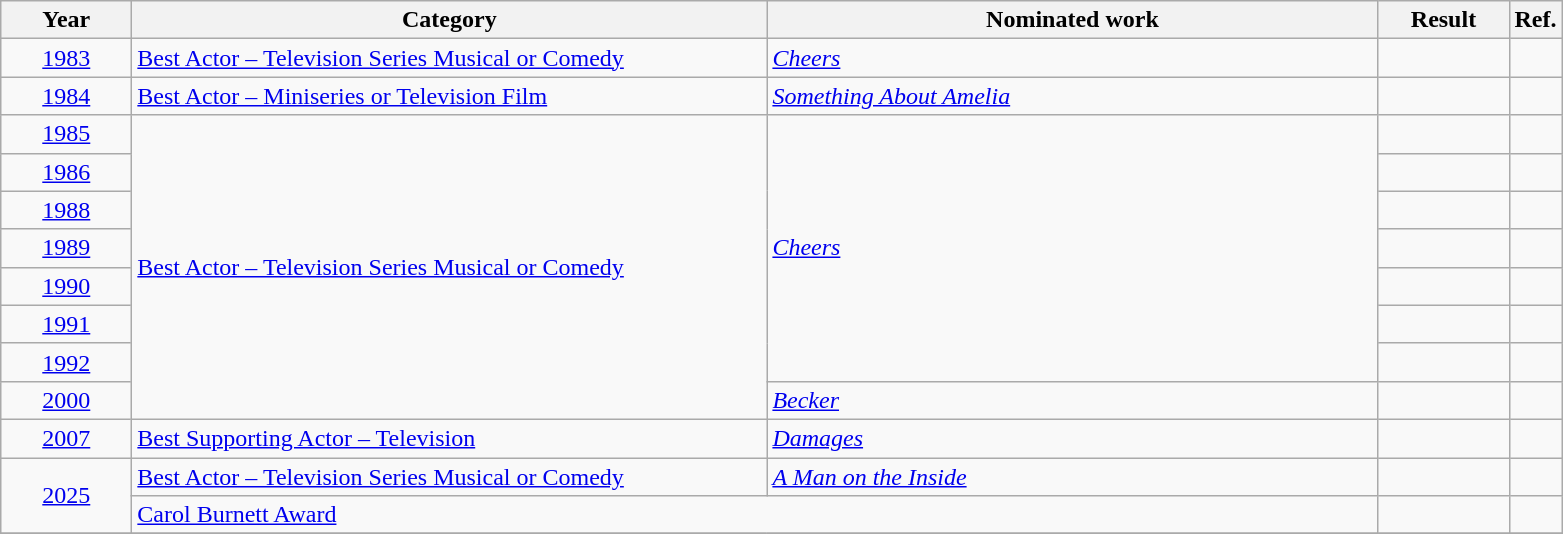<table class=wikitable>
<tr>
<th scope="col" style="width:5em;">Year</th>
<th scope="col" style="width:26em;">Category</th>
<th scope="col" style="width:25em;">Nominated work</th>
<th scope="col" style="width:5em;">Result</th>
<th>Ref.</th>
</tr>
<tr>
<td style="text-align:center;", rowspan="1"><a href='#'>1983</a></td>
<td><a href='#'>Best Actor – Television Series Musical or Comedy</a></td>
<td><em><a href='#'>Cheers</a></em></td>
<td></td>
<td></td>
</tr>
<tr>
<td style="text-align:center;"><a href='#'>1984</a></td>
<td><a href='#'>Best Actor – Miniseries or Television Film</a></td>
<td><em><a href='#'>Something About Amelia</a></em></td>
<td></td>
<td></td>
</tr>
<tr>
<td style="text-align:center;"><a href='#'>1985</a></td>
<td rowspan=8><a href='#'>Best Actor – Television Series Musical or Comedy</a></td>
<td rowspan="7"><em><a href='#'>Cheers</a></em></td>
<td></td>
<td></td>
</tr>
<tr>
<td style="text-align:center;"><a href='#'>1986</a></td>
<td></td>
<td></td>
</tr>
<tr>
<td style="text-align:center;"><a href='#'>1988</a></td>
<td></td>
<td></td>
</tr>
<tr>
<td style="text-align:center;"><a href='#'>1989</a></td>
<td></td>
<td></td>
</tr>
<tr>
<td style="text-align:center;"><a href='#'>1990</a></td>
<td></td>
<td></td>
</tr>
<tr>
<td style="text-align:center;"><a href='#'>1991</a></td>
<td></td>
<td></td>
</tr>
<tr>
<td style="text-align:center;"><a href='#'>1992</a></td>
<td></td>
<td></td>
</tr>
<tr>
<td style="text-align:center;"><a href='#'>2000</a></td>
<td><em><a href='#'>Becker</a></em></td>
<td></td>
<td></td>
</tr>
<tr>
<td style="text-align:center;"><a href='#'>2007</a></td>
<td><a href='#'>Best Supporting Actor – Television</a></td>
<td><em><a href='#'>Damages</a></em></td>
<td></td>
<td></td>
</tr>
<tr>
<td rowspan=2 style="text-align:center;"><a href='#'>2025</a></td>
<td><a href='#'>Best Actor – Television Series Musical or Comedy</a></td>
<td><em><a href='#'>A Man on the Inside</a></em></td>
<td></td>
<td></td>
</tr>
<tr>
<td colspan=2><a href='#'>Carol Burnett Award</a></td>
<td></td>
<td></td>
</tr>
<tr>
</tr>
</table>
